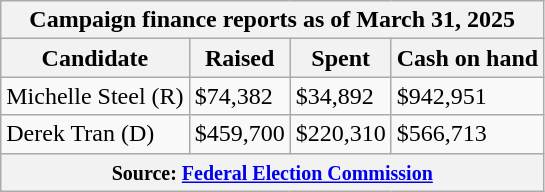<table class="wikitable sortable">
<tr>
<th colspan=4>Campaign finance reports as of March 31, 2025</th>
</tr>
<tr style="text-align:center;">
<th>Candidate</th>
<th>Raised</th>
<th>Spent</th>
<th>Cash on hand</th>
</tr>
<tr>
<td>Michelle Steel (R)</td>
<td>$74,382</td>
<td>$34,892</td>
<td>$942,951</td>
</tr>
<tr>
<td>Derek Tran (D)</td>
<td>$459,700</td>
<td>$220,310</td>
<td>$566,713</td>
</tr>
<tr>
<th colspan="4"><small>Source: <a href='#'>Federal Election Commission</a></small></th>
</tr>
</table>
